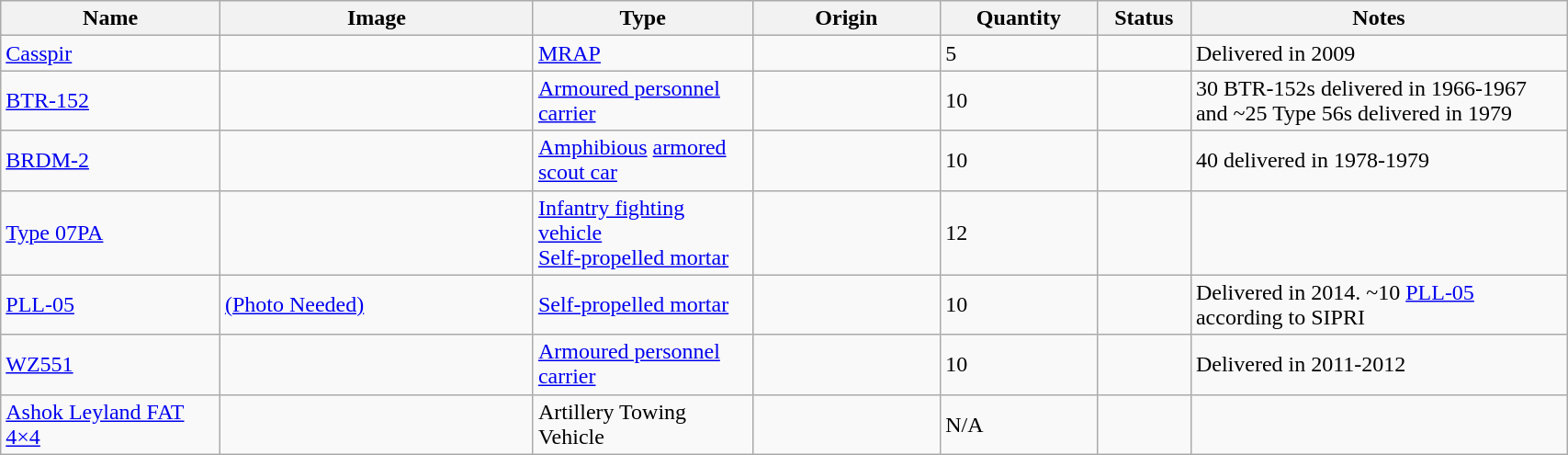<table class="wikitable" style="width:90%;">
<tr>
<th width=14%>Name</th>
<th width=20%>Image</th>
<th width=14%>Type</th>
<th width=12%>Origin</th>
<th width=10%>Quantity</th>
<th width=06%>Status</th>
<th width=24%>Notes</th>
</tr>
<tr>
<td><a href='#'>Casspir</a></td>
<td></td>
<td><a href='#'>MRAP</a></td>
<td></td>
<td>5</td>
<td></td>
<td>Delivered in 2009</td>
</tr>
<tr>
<td><a href='#'>BTR-152</a></td>
<td></td>
<td><a href='#'>Armoured personnel carrier</a></td>
<td><br></td>
<td>10</td>
<td></td>
<td>30 BTR-152s delivered in 1966-1967 and ~25 Type 56s delivered in 1979</td>
</tr>
<tr>
<td><a href='#'>BRDM-2</a></td>
<td></td>
<td><a href='#'>Amphibious</a> <a href='#'>armored scout car</a></td>
<td></td>
<td>10</td>
<td></td>
<td>40 delivered in 1978-1979</td>
</tr>
<tr>
<td><a href='#'>Type 07PA</a></td>
<td></td>
<td><a href='#'>Infantry fighting vehicle</a><br><a href='#'>Self-propelled mortar</a></td>
<td></td>
<td>12</td>
<td></td>
</tr>
<tr>
<td><a href='#'>PLL-05</a></td>
<td><a href='#'>(Photo Needed)</a></td>
<td><a href='#'>Self-propelled mortar</a></td>
<td></td>
<td>10</td>
<td></td>
<td>Delivered in 2014. ~10 <a href='#'>PLL-05</a> according to SIPRI</td>
</tr>
<tr>
<td><a href='#'>WZ551</a></td>
<td></td>
<td><a href='#'>Armoured personnel carrier</a></td>
<td></td>
<td>10</td>
<td></td>
<td>Delivered in 2011-2012</td>
</tr>
<tr>
<td><a href='#'>Ashok Leyland FAT 4×4</a></td>
<td></td>
<td>Artillery Towing Vehicle</td>
<td></td>
<td>N/A</td>
<td></td>
<td></td>
</tr>
</table>
